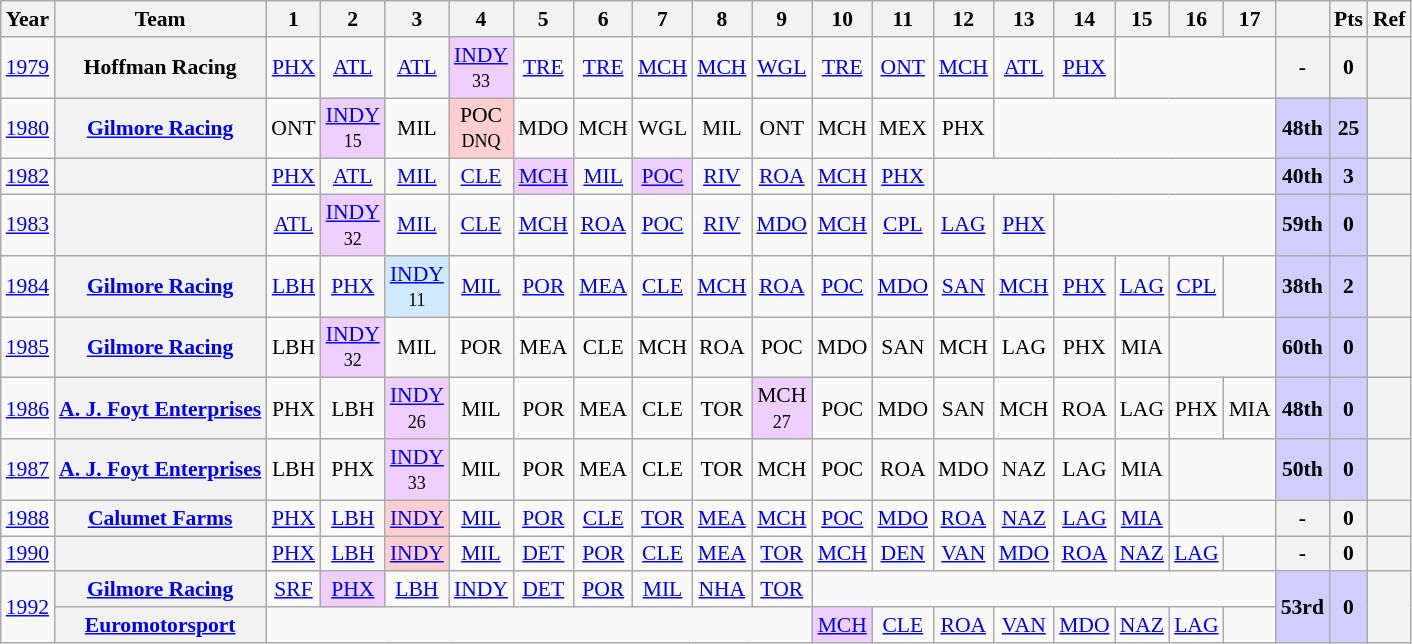<table class="wikitable" style="text-align:center; font-size:90%">
<tr>
<th>Year</th>
<th>Team</th>
<th>1</th>
<th>2</th>
<th>3</th>
<th>4</th>
<th>5</th>
<th>6</th>
<th>7</th>
<th>8</th>
<th>9</th>
<th>10</th>
<th>11</th>
<th>12</th>
<th>13</th>
<th>14</th>
<th>15</th>
<th>16</th>
<th>17</th>
<th></th>
<th>Pts</th>
<th>Ref</th>
</tr>
<tr>
<td><a href='#'>1979</a></td>
<th>Hoffman Racing</th>
<td><a href='#'>PHX</a></td>
<td><a href='#'>ATL</a></td>
<td><a href='#'>ATL</a></td>
<td style="background:#EFCFFF;"><a href='#'>INDY</a><br><small>33</small></td>
<td><a href='#'>TRE</a></td>
<td><a href='#'>TRE</a></td>
<td><a href='#'>MCH</a></td>
<td><a href='#'>MCH</a></td>
<td><a href='#'>WGL</a></td>
<td><a href='#'>TRE</a></td>
<td><a href='#'>ONT</a></td>
<td><a href='#'>MCH</a></td>
<td><a href='#'>ATL</a></td>
<td><a href='#'>PHX</a></td>
<td colspan=3></td>
<th>-</th>
<th>0</th>
<th></th>
</tr>
<tr>
<td><a href='#'>1980</a></td>
<th><a href='#'>Gilmore Racing</a></th>
<td>ONT<br><small> </small></td>
<td style="background:#EFCFFF;"><a href='#'>INDY</a><br><small>15</small></td>
<td>MIL<br><small></small></td>
<td style="background:#FFCFCF;">POC<br><small>DNQ</small></td>
<td>MDO<br><small></small></td>
<td>MCH<br><small></small></td>
<td>WGL<br><small></small></td>
<td>MIL<br><small></small></td>
<td>ONT<br><small></small></td>
<td>MCH<br><small></small></td>
<td>MEX<br><small></small></td>
<td>PHX<br><small></small></td>
<td colspan=5></td>
<th style="background:#CFCFFF;">48th</th>
<th style="background:#CFCFFF;">25</th>
<th></th>
</tr>
<tr>
<td><a href='#'>1982</a></td>
<th></th>
<td><a href='#'>PHX</a><br></td>
<td><a href='#'>ATL</a><br></td>
<td><a href='#'>MIL</a><br></td>
<td><a href='#'>CLE</a><br></td>
<td style="background:#EFCFFF;"><a href='#'>MCH</a><br></td>
<td><a href='#'>MIL</a><br></td>
<td style="background:#EFCFFF;"><a href='#'>POC</a><br></td>
<td><a href='#'>RIV</a><br></td>
<td><a href='#'>ROA</a><br></td>
<td><a href='#'>MCH</a><br></td>
<td><a href='#'>PHX</a><br></td>
<td colspan=6></td>
<th style="background:#CFCFFF;">40th</th>
<th style="background:#CFCFFF;">3</th>
<th></th>
</tr>
<tr>
<td rowspan=1><a href='#'>1983</a></td>
<th></th>
<td><a href='#'>ATL</a><br><small> </small></td>
<td style="background:#EFCFFF;"><a href='#'>INDY</a><br><small>32</small></td>
<td><a href='#'>MIL</a><br><small> </small></td>
<td><a href='#'>CLE</a><br><small> </small></td>
<td><a href='#'>MCH</a><br><small> </small></td>
<td><a href='#'>ROA</a><br><small></small></td>
<td><a href='#'>POC</a><br><small> </small></td>
<td><a href='#'>RIV</a><br><small> </small></td>
<td><a href='#'>MDO</a><br><small> </small></td>
<td><a href='#'>MCH</a><br><small> </small></td>
<td><a href='#'>CPL</a><br><small> </small></td>
<td><a href='#'>LAG</a><br><small> </small></td>
<td><a href='#'>PHX</a><br><small> </small></td>
<td colspan=4></td>
<th style="background:#CFCFFF;">59th</th>
<th style="background:#CFCFFF;">0</th>
<th></th>
</tr>
<tr>
<td><a href='#'>1984</a></td>
<th><a href='#'>Gilmore Racing</a></th>
<td><a href='#'>LBH</a><br><small> </small></td>
<td><a href='#'>PHX</a><br><small> </small></td>
<td style="background:#CFEAFF;"><a href='#'>INDY</a><br><small>11</small></td>
<td><a href='#'>MIL</a><br><small> </small></td>
<td><a href='#'>POR</a><br><small> </small></td>
<td><a href='#'>MEA</a><br><small> </small></td>
<td><a href='#'>CLE</a><br><small> </small></td>
<td><a href='#'>MCH</a><br><small> </small></td>
<td><a href='#'>ROA</a><br><small> </small></td>
<td><a href='#'>POC</a><br><small> </small></td>
<td><a href='#'>MDO</a><br><small> </small></td>
<td><a href='#'>SAN</a><br><small> </small></td>
<td><a href='#'>MCH</a><br><small> </small></td>
<td><a href='#'>PHX</a><br><small> </small></td>
<td><a href='#'>LAG</a><br><small> </small></td>
<td><a href='#'>CPL</a><br><small> </small></td>
<td></td>
<th style="background:#CFCFFF;">38th</th>
<th style="background:#CFCFFF;">2</th>
<th></th>
</tr>
<tr>
<td><a href='#'>1985</a></td>
<th><a href='#'>Gilmore Racing</a></th>
<td>LBH<br><small></small></td>
<td style="background:#EFCFFF;"><a href='#'>INDY</a><br><small>32</small></td>
<td>MIL<br><small></small></td>
<td>POR<br><small></small></td>
<td>MEA<br><small> </small></td>
<td>CLE<br><small></small></td>
<td>MCH<br><small> </small></td>
<td>ROA</td>
<td>POC<br><small> </small></td>
<td>MDO</td>
<td>SAN<br><small> </small></td>
<td>MCH<br><small></small></td>
<td>LAG</td>
<td>PHX<br><small> </small></td>
<td>MIA<br><small> </small></td>
<td colspan=2></td>
<th style="background:#CFCFFF;">60th</th>
<th style="background:#CFCFFF;">0</th>
<th></th>
</tr>
<tr>
<td><a href='#'>1986</a></td>
<th><a href='#'>A. J. Foyt Enterprises</a></th>
<td>PHX<br><small> </small></td>
<td>LBH</td>
<td style="background:#EFCFFF;"><a href='#'>INDY</a><br><small>26</small></td>
<td>MIL<br><small> </small></td>
<td>POR</td>
<td>MEA</td>
<td>CLE</td>
<td>TOR</td>
<td style="background:#EFCFFF;">MCH<br><small>27</small></td>
<td>POC<br><small> </small></td>
<td>MDO</td>
<td>SAN</td>
<td>MCH<br><small> </small></td>
<td>ROA</td>
<td>LAG</td>
<td>PHX<br><small> </small></td>
<td>MIA<br><small> </small></td>
<th style="background:#CFCFFF;">48th</th>
<th style="background:#CFCFFF;">0</th>
<th></th>
</tr>
<tr>
<td><a href='#'>1987</a></td>
<th><a href='#'>A. J. Foyt Enterprises</a></th>
<td>LBH</td>
<td>PHX</td>
<td style="background:#EFCFFF;"><a href='#'>INDY</a><br><small>33</small></td>
<td>MIL<br><small> </small></td>
<td>POR</td>
<td>MEA</td>
<td>CLE</td>
<td>TOR</td>
<td>MCH<br><small> </small></td>
<td>POC<br><small> </small></td>
<td>ROA<br><small></small></td>
<td>MDO<br><small></small></td>
<td>NAZ<br><small> </small></td>
<td>LAG<br><small></small></td>
<td>MIA<br><small> </small></td>
<td colspan=2></td>
<th style="background:#CFCFFF;">50th</th>
<th style="background:#CFCFFF;">0</th>
<th></th>
</tr>
<tr>
<td><a href='#'>1988</a></td>
<th><a href='#'>Calumet Farms</a></th>
<td><a href='#'>PHX</a></td>
<td><a href='#'>LBH</a></td>
<td style="background:#FFCFCF;"><a href='#'>INDY</a><br></td>
<td><a href='#'>MIL</a></td>
<td><a href='#'>POR</a></td>
<td><a href='#'>CLE</a></td>
<td><a href='#'>TOR</a></td>
<td><a href='#'>MEA</a></td>
<td><a href='#'>MCH</a></td>
<td><a href='#'>POC</a></td>
<td><a href='#'>MDO</a></td>
<td><a href='#'>ROA</a></td>
<td><a href='#'>NAZ</a></td>
<td><a href='#'>LAG</a></td>
<td><a href='#'>MIA</a></td>
<td colspan=2></td>
<th>-</th>
<th>0</th>
<th></th>
</tr>
<tr>
<td><a href='#'>1990</a></td>
<th></th>
<td><a href='#'>PHX</a></td>
<td><a href='#'>LBH</a></td>
<td style="background:#FFCFCF;"><a href='#'>INDY</a><br></td>
<td><a href='#'>MIL</a></td>
<td><a href='#'>DET</a></td>
<td><a href='#'>POR</a></td>
<td><a href='#'>CLE</a></td>
<td><a href='#'>MEA</a></td>
<td><a href='#'>TOR</a></td>
<td><a href='#'>MCH</a></td>
<td><a href='#'>DEN</a></td>
<td><a href='#'>VAN</a></td>
<td><a href='#'>MDO</a></td>
<td><a href='#'>ROA</a></td>
<td><a href='#'>NAZ</a></td>
<td><a href='#'>LAG</a></td>
<td></td>
<th>-</th>
<th>0</th>
<th></th>
</tr>
<tr>
<td rowspan=2><a href='#'>1992</a></td>
<th><a href='#'>Gilmore Racing</a></th>
<td><a href='#'>SRF</a><br></td>
<td style="background:#EFCFFF;"><a href='#'>PHX</a><br></td>
<td><a href='#'>LBH</a><br></td>
<td><a href='#'>INDY</a><br></td>
<td><a href='#'>DET</a><br></td>
<td><a href='#'>POR</a><br></td>
<td><a href='#'>MIL</a><br></td>
<td><a href='#'>NHA</a><br></td>
<td><a href='#'>TOR</a><br></td>
<td colspan=8></td>
<th rowspan=2 style="background:#CFCFFF;">53rd</th>
<th rowspan=2 style="background:#CFCFFF;">0</th>
<th rowspan=2></th>
</tr>
<tr>
<th><a href='#'>Euromotorsport</a></th>
<td colspan=9></td>
<td style="background:#EFCFFF;"><a href='#'>MCH</a><br></td>
<td><a href='#'>CLE</a><br></td>
<td><a href='#'>ROA</a><br></td>
<td><a href='#'>VAN</a><br></td>
<td><a href='#'>MDO</a><br></td>
<td><a href='#'>NAZ</a><br></td>
<td><a href='#'>LAG</a><br></td>
<td></td>
</tr>
</table>
